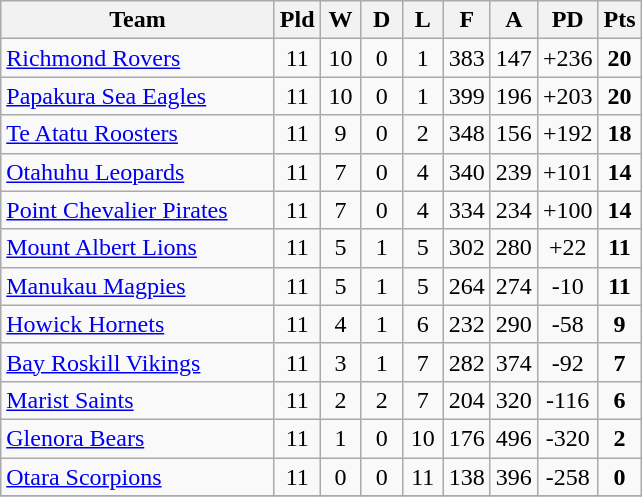<table class="wikitable" style="text-align:center;">
<tr>
<th width=175>Team</th>
<th width=20 abbr="Played">Pld</th>
<th width=20 abbr="Won">W</th>
<th width=20 abbr="Drawn">D</th>
<th width=20 abbr="Lost">L</th>
<th width=20 abbr="For">F</th>
<th width=20 abbr="Against">A</th>
<th width=20 abbr="Point Difference">PD</th>
<th width=20 abbr="Points">Pts</th>
</tr>
<tr>
<td style="text-align:left;"><a href='#'>Richmond Rovers</a></td>
<td>11</td>
<td>10</td>
<td>0</td>
<td>1</td>
<td>383</td>
<td>147</td>
<td>+236</td>
<td><strong>20</strong></td>
</tr>
<tr>
<td style="text-align:left;"><a href='#'>Papakura Sea Eagles</a></td>
<td>11</td>
<td>10</td>
<td>0</td>
<td>1</td>
<td>399</td>
<td>196</td>
<td>+203</td>
<td><strong>20</strong></td>
</tr>
<tr>
<td style="text-align:left;"><a href='#'>Te Atatu Roosters</a></td>
<td>11</td>
<td>9</td>
<td>0</td>
<td>2</td>
<td>348</td>
<td>156</td>
<td>+192</td>
<td><strong>18</strong></td>
</tr>
<tr>
<td style="text-align:left;"><a href='#'>Otahuhu Leopards</a></td>
<td>11</td>
<td>7</td>
<td>0</td>
<td>4</td>
<td>340</td>
<td>239</td>
<td>+101</td>
<td><strong>14</strong></td>
</tr>
<tr>
<td style="text-align:left;"><a href='#'>Point Chevalier Pirates</a></td>
<td>11</td>
<td>7</td>
<td>0</td>
<td>4</td>
<td>334</td>
<td>234</td>
<td>+100</td>
<td><strong>14</strong></td>
</tr>
<tr>
<td style="text-align:left;"><a href='#'>Mount Albert Lions</a></td>
<td>11</td>
<td>5</td>
<td>1</td>
<td>5</td>
<td>302</td>
<td>280</td>
<td>+22</td>
<td><strong>11</strong></td>
</tr>
<tr>
<td style="text-align:left;"><a href='#'>Manukau Magpies</a></td>
<td>11</td>
<td>5</td>
<td>1</td>
<td>5</td>
<td>264</td>
<td>274</td>
<td>-10</td>
<td><strong>11</strong></td>
</tr>
<tr>
<td style="text-align:left;"><a href='#'>Howick Hornets</a></td>
<td>11</td>
<td>4</td>
<td>1</td>
<td>6</td>
<td>232</td>
<td>290</td>
<td>-58</td>
<td><strong>9</strong></td>
</tr>
<tr>
<td style="text-align:left;"><a href='#'>Bay Roskill Vikings</a></td>
<td>11</td>
<td>3</td>
<td>1</td>
<td>7</td>
<td>282</td>
<td>374</td>
<td>-92</td>
<td><strong>7</strong></td>
</tr>
<tr>
<td style="text-align:left;"><a href='#'>Marist Saints</a></td>
<td>11</td>
<td>2</td>
<td>2</td>
<td>7</td>
<td>204</td>
<td>320</td>
<td>-116</td>
<td><strong>6</strong></td>
</tr>
<tr>
<td style="text-align:left;"><a href='#'>Glenora Bears</a></td>
<td>11</td>
<td>1</td>
<td>0</td>
<td>10</td>
<td>176</td>
<td>496</td>
<td>-320</td>
<td><strong>2</strong></td>
</tr>
<tr>
<td style="text-align:left;"><a href='#'>Otara Scorpions</a></td>
<td>11</td>
<td>0</td>
<td>0</td>
<td>11</td>
<td>138</td>
<td>396</td>
<td>-258</td>
<td><strong>0</strong></td>
</tr>
<tr>
</tr>
</table>
